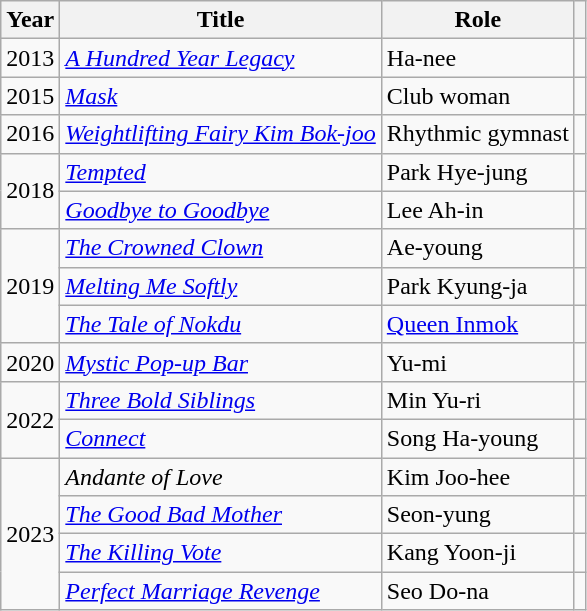<table class="wikitable">
<tr>
<th>Year</th>
<th>Title</th>
<th>Role</th>
<th></th>
</tr>
<tr>
<td>2013</td>
<td><em><a href='#'>A Hundred Year Legacy</a></em></td>
<td>Ha-nee</td>
<td></td>
</tr>
<tr>
<td>2015</td>
<td><em><a href='#'>Mask</a></em></td>
<td>Club woman</td>
<td></td>
</tr>
<tr>
<td>2016</td>
<td><em><a href='#'>Weightlifting Fairy Kim Bok-joo</a></em></td>
<td>Rhythmic gymnast</td>
<td></td>
</tr>
<tr>
<td rowspan="2">2018</td>
<td><em><a href='#'>Tempted</a></em></td>
<td>Park Hye-jung</td>
<td></td>
</tr>
<tr>
<td><em><a href='#'>Goodbye to Goodbye</a></em></td>
<td>Lee Ah-in</td>
<td></td>
</tr>
<tr>
<td rowspan="3">2019</td>
<td><em><a href='#'>The Crowned Clown</a></em></td>
<td>Ae-young</td>
<td></td>
</tr>
<tr>
<td><em><a href='#'>Melting Me Softly</a></em></td>
<td>Park Kyung-ja</td>
<td></td>
</tr>
<tr>
<td><em><a href='#'>The Tale of Nokdu</a></em></td>
<td><a href='#'>Queen Inmok</a></td>
<td></td>
</tr>
<tr>
<td>2020</td>
<td><em><a href='#'>Mystic Pop-up Bar</a></em></td>
<td>Yu-mi</td>
<td></td>
</tr>
<tr>
<td rowspan="2">2022</td>
<td><em><a href='#'>Three Bold Siblings</a></em></td>
<td>Min Yu-ri</td>
<td></td>
</tr>
<tr>
<td><em><a href='#'>Connect</a></em></td>
<td>Song Ha-young</td>
<td></td>
</tr>
<tr>
<td rowspan="4">2023</td>
<td><em>Andante of Love</em></td>
<td>Kim Joo-hee</td>
<td></td>
</tr>
<tr>
<td><em><a href='#'>The Good Bad Mother</a></em></td>
<td>Seon-yung</td>
<td></td>
</tr>
<tr>
<td><em><a href='#'>The Killing Vote</a></em></td>
<td>Kang Yoon-ji</td>
<td></td>
</tr>
<tr>
<td><em><a href='#'>Perfect Marriage Revenge</a></em></td>
<td>Seo Do-na</td>
<td></td>
</tr>
</table>
